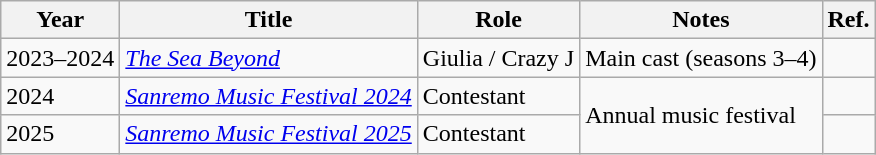<table class="wikitable">
<tr>
<th>Year</th>
<th>Title</th>
<th>Role</th>
<th class="unsortable">Notes</th>
<th>Ref.</th>
</tr>
<tr>
<td>2023–2024</td>
<td><em><a href='#'>The Sea Beyond</a></em></td>
<td>Giulia / Crazy J</td>
<td>Main cast (seasons 3–4)</td>
<td></td>
</tr>
<tr>
<td>2024</td>
<td><em><a href='#'>Sanremo Music Festival 2024</a></em></td>
<td>Contestant</td>
<td rowspan=2>Annual music festival</td>
<td></td>
</tr>
<tr>
<td>2025</td>
<td><em><a href='#'>Sanremo Music Festival 2025</a></em></td>
<td>Contestant</td>
<td></td>
</tr>
</table>
